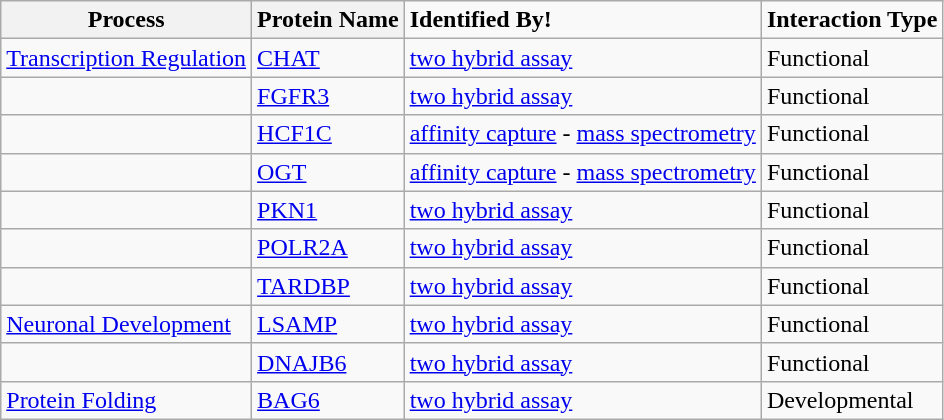<table class="wikitable">
<tr>
<th>Process</th>
<th>Protein Name</th>
<td><strong>Identified By!</strong></td>
<td><strong>Interaction Type</strong></td>
</tr>
<tr>
<td><a href='#'>Transcription Regulation</a></td>
<td><a href='#'>CHAT</a></td>
<td><a href='#'>two hybrid assay</a></td>
<td>Functional</td>
</tr>
<tr>
<td></td>
<td><a href='#'>FGFR3</a></td>
<td><a href='#'>two hybrid assay</a></td>
<td>Functional</td>
</tr>
<tr>
<td></td>
<td><a href='#'>HCF1C</a></td>
<td><a href='#'>affinity capture</a> - <a href='#'>mass spectrometry</a></td>
<td>Functional</td>
</tr>
<tr>
<td></td>
<td><a href='#'>OGT</a></td>
<td><a href='#'>affinity capture</a> - <a href='#'>mass spectrometry</a></td>
<td>Functional</td>
</tr>
<tr>
<td></td>
<td><a href='#'>PKN1</a></td>
<td><a href='#'>two hybrid assay</a></td>
<td>Functional</td>
</tr>
<tr>
<td></td>
<td><a href='#'>POLR2A</a></td>
<td><a href='#'>two hybrid assay</a></td>
<td>Functional</td>
</tr>
<tr>
<td></td>
<td><a href='#'>TARDBP</a></td>
<td><a href='#'>two hybrid assay</a></td>
<td>Functional</td>
</tr>
<tr>
<td><a href='#'>Neuronal Development</a></td>
<td><a href='#'>LSAMP</a></td>
<td><a href='#'>two hybrid assay</a></td>
<td>Functional</td>
</tr>
<tr>
<td></td>
<td><a href='#'>DNAJB6</a></td>
<td><a href='#'>two hybrid assay</a></td>
<td>Functional</td>
</tr>
<tr>
<td><a href='#'>Protein Folding</a></td>
<td><a href='#'>BAG6</a></td>
<td><a href='#'>two hybrid assay</a></td>
<td>Developmental</td>
</tr>
</table>
